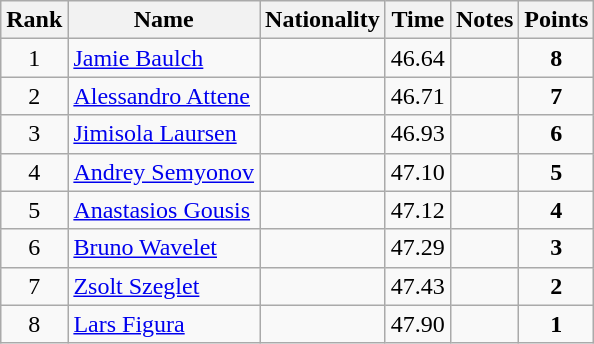<table class="wikitable sortable" style="text-align:center">
<tr>
<th>Rank</th>
<th>Name</th>
<th>Nationality</th>
<th>Time</th>
<th>Notes</th>
<th>Points</th>
</tr>
<tr>
<td>1</td>
<td align=left><a href='#'>Jamie Baulch</a></td>
<td align=left></td>
<td>46.64</td>
<td></td>
<td><strong>8</strong></td>
</tr>
<tr>
<td>2</td>
<td align=left><a href='#'>Alessandro Attene</a></td>
<td align=left></td>
<td>46.71</td>
<td></td>
<td><strong>7</strong></td>
</tr>
<tr>
<td>3</td>
<td align=left><a href='#'>Jimisola Laursen</a></td>
<td align=left></td>
<td>46.93</td>
<td></td>
<td><strong>6</strong></td>
</tr>
<tr>
<td>4</td>
<td align=left><a href='#'>Andrey Semyonov</a></td>
<td align=left></td>
<td>47.10</td>
<td></td>
<td><strong>5</strong></td>
</tr>
<tr>
<td>5</td>
<td align=left><a href='#'>Anastasios Gousis</a></td>
<td align=left></td>
<td>47.12</td>
<td></td>
<td><strong>4</strong></td>
</tr>
<tr>
<td>6</td>
<td align=left><a href='#'>Bruno Wavelet</a></td>
<td align=left></td>
<td>47.29</td>
<td></td>
<td><strong>3</strong></td>
</tr>
<tr>
<td>7</td>
<td align=left><a href='#'>Zsolt Szeglet</a></td>
<td align=left></td>
<td>47.43</td>
<td></td>
<td><strong>2</strong></td>
</tr>
<tr>
<td>8</td>
<td align=left><a href='#'>Lars Figura</a></td>
<td align=left></td>
<td>47.90</td>
<td></td>
<td><strong>1</strong></td>
</tr>
</table>
